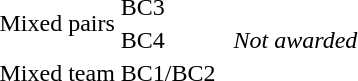<table>
<tr>
<td rowspan=2>Mixed pairs</td>
<td>BC3</td>
<td></td>
<td></td>
<td></td>
</tr>
<tr>
<td>BC4</td>
<td></td>
<td></td>
<td><em>Not awarded</em></td>
</tr>
<tr>
<td>Mixed team</td>
<td>BC1/BC2</td>
<td></td>
<td></td>
<td></td>
</tr>
</table>
